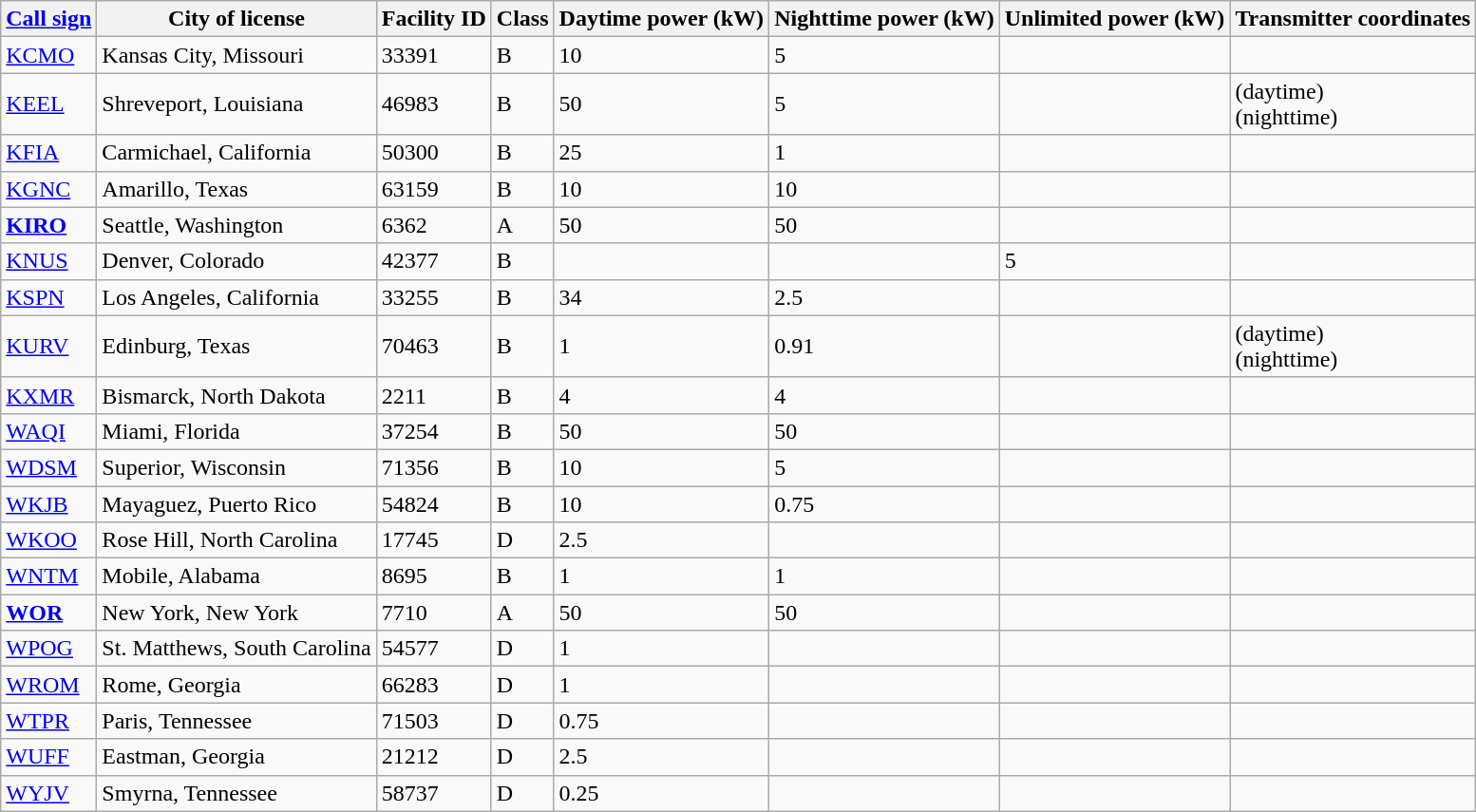<table class="wikitable sortable">
<tr>
<th><a href='#'>Call sign</a></th>
<th>City of license</th>
<th>Facility ID</th>
<th>Class</th>
<th>Daytime power (kW)</th>
<th>Nighttime power (kW)</th>
<th>Unlimited power (kW)</th>
<th>Transmitter coordinates</th>
</tr>
<tr>
<td><a href='#'>KCMO</a></td>
<td>Kansas City, Missouri</td>
<td>33391</td>
<td>B</td>
<td>10</td>
<td>5</td>
<td></td>
<td></td>
</tr>
<tr>
<td><a href='#'>KEEL</a></td>
<td>Shreveport, Louisiana</td>
<td>46983</td>
<td>B</td>
<td>50</td>
<td>5</td>
<td></td>
<td> (daytime)<br> (nighttime)</td>
</tr>
<tr>
<td><a href='#'>KFIA</a></td>
<td>Carmichael, California</td>
<td>50300</td>
<td>B</td>
<td>25</td>
<td>1</td>
<td></td>
<td></td>
</tr>
<tr>
<td><a href='#'>KGNC</a></td>
<td>Amarillo, Texas</td>
<td>63159</td>
<td>B</td>
<td>10</td>
<td>10</td>
<td></td>
<td></td>
</tr>
<tr>
<td><strong><a href='#'>KIRO</a></strong></td>
<td>Seattle, Washington</td>
<td>6362</td>
<td>A</td>
<td>50</td>
<td>50</td>
<td></td>
<td></td>
</tr>
<tr>
<td><a href='#'>KNUS</a></td>
<td>Denver, Colorado</td>
<td>42377</td>
<td>B</td>
<td></td>
<td></td>
<td>5</td>
<td></td>
</tr>
<tr>
<td><a href='#'>KSPN</a></td>
<td>Los Angeles, California</td>
<td>33255</td>
<td>B</td>
<td>34</td>
<td>2.5</td>
<td></td>
<td></td>
</tr>
<tr>
<td><a href='#'>KURV</a></td>
<td>Edinburg, Texas</td>
<td>70463</td>
<td>B</td>
<td>1</td>
<td>0.91</td>
<td></td>
<td> (daytime)<br> (nighttime)</td>
</tr>
<tr>
<td><a href='#'>KXMR</a></td>
<td>Bismarck, North Dakota</td>
<td>2211</td>
<td>B</td>
<td>4</td>
<td>4</td>
<td></td>
<td></td>
</tr>
<tr>
<td><a href='#'>WAQI</a></td>
<td>Miami, Florida</td>
<td>37254</td>
<td>B</td>
<td>50</td>
<td>50</td>
<td></td>
<td></td>
</tr>
<tr>
<td><a href='#'>WDSM</a></td>
<td>Superior, Wisconsin</td>
<td>71356</td>
<td>B</td>
<td>10</td>
<td>5</td>
<td></td>
<td></td>
</tr>
<tr>
<td><a href='#'>WKJB</a></td>
<td>Mayaguez, Puerto Rico</td>
<td>54824</td>
<td>B</td>
<td>10</td>
<td>0.75</td>
<td></td>
<td></td>
</tr>
<tr>
<td><a href='#'>WKOO</a></td>
<td>Rose Hill, North Carolina</td>
<td>17745</td>
<td>D</td>
<td>2.5</td>
<td></td>
<td></td>
<td></td>
</tr>
<tr>
<td><a href='#'>WNTM</a></td>
<td>Mobile, Alabama</td>
<td>8695</td>
<td>B</td>
<td>1</td>
<td>1</td>
<td></td>
<td></td>
</tr>
<tr>
<td><strong><a href='#'>WOR</a></strong></td>
<td>New York, New York</td>
<td>7710</td>
<td>A</td>
<td>50</td>
<td>50</td>
<td></td>
<td></td>
</tr>
<tr>
<td><a href='#'>WPOG</a></td>
<td>St. Matthews, South Carolina</td>
<td>54577</td>
<td>D</td>
<td>1</td>
<td></td>
<td></td>
<td></td>
</tr>
<tr>
<td><a href='#'>WROM</a></td>
<td>Rome, Georgia</td>
<td>66283</td>
<td>D</td>
<td>1</td>
<td></td>
<td></td>
<td></td>
</tr>
<tr>
<td><a href='#'>WTPR</a></td>
<td>Paris, Tennessee</td>
<td>71503</td>
<td>D</td>
<td>0.75</td>
<td></td>
<td></td>
<td></td>
</tr>
<tr>
<td><a href='#'>WUFF</a></td>
<td>Eastman, Georgia</td>
<td>21212</td>
<td>D</td>
<td>2.5</td>
<td></td>
<td></td>
<td></td>
</tr>
<tr>
<td><a href='#'>WYJV</a></td>
<td>Smyrna, Tennessee</td>
<td>58737</td>
<td>D</td>
<td>0.25</td>
<td></td>
<td></td>
<td></td>
</tr>
</table>
